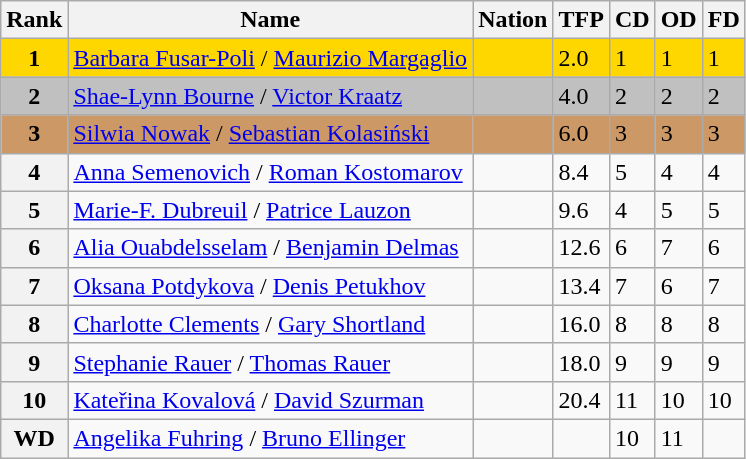<table class="wikitable">
<tr>
<th>Rank</th>
<th>Name</th>
<th>Nation</th>
<th>TFP</th>
<th>CD</th>
<th>OD</th>
<th>FD</th>
</tr>
<tr bgcolor="gold">
<td align="center"><strong>1</strong></td>
<td><a href='#'>Barbara Fusar-Poli</a> / <a href='#'>Maurizio Margaglio</a></td>
<td></td>
<td>2.0</td>
<td>1</td>
<td>1</td>
<td>1</td>
</tr>
<tr bgcolor="silver">
<td align="center"><strong>2</strong></td>
<td><a href='#'>Shae-Lynn Bourne</a> / <a href='#'>Victor Kraatz</a></td>
<td></td>
<td>4.0</td>
<td>2</td>
<td>2</td>
<td>2</td>
</tr>
<tr bgcolor="cc9966">
<td align="center"><strong>3</strong></td>
<td><a href='#'>Silwia Nowak</a> / <a href='#'>Sebastian Kolasiński</a></td>
<td></td>
<td>6.0</td>
<td>3</td>
<td>3</td>
<td>3</td>
</tr>
<tr>
<th>4</th>
<td><a href='#'>Anna Semenovich</a> / <a href='#'>Roman Kostomarov</a></td>
<td></td>
<td>8.4</td>
<td>5</td>
<td>4</td>
<td>4</td>
</tr>
<tr>
<th>5</th>
<td><a href='#'>Marie-F. Dubreuil</a> / <a href='#'>Patrice Lauzon</a></td>
<td></td>
<td>9.6</td>
<td>4</td>
<td>5</td>
<td>5</td>
</tr>
<tr>
<th>6</th>
<td><a href='#'>Alia Ouabdelsselam</a> / <a href='#'>Benjamin Delmas</a></td>
<td></td>
<td>12.6</td>
<td>6</td>
<td>7</td>
<td>6</td>
</tr>
<tr>
<th>7</th>
<td><a href='#'>Oksana Potdykova</a> / <a href='#'>Denis Petukhov</a></td>
<td></td>
<td>13.4</td>
<td>7</td>
<td>6</td>
<td>7</td>
</tr>
<tr>
<th>8</th>
<td><a href='#'>Charlotte Clements</a> / <a href='#'>Gary Shortland</a></td>
<td></td>
<td>16.0</td>
<td>8</td>
<td>8</td>
<td>8</td>
</tr>
<tr>
<th>9</th>
<td><a href='#'>Stephanie Rauer</a> / <a href='#'>Thomas Rauer</a></td>
<td></td>
<td>18.0</td>
<td>9</td>
<td>9</td>
<td>9</td>
</tr>
<tr>
<th>10</th>
<td><a href='#'>Kateřina Kovalová</a> / <a href='#'>David Szurman</a></td>
<td></td>
<td>20.4</td>
<td>11</td>
<td>10</td>
<td>10</td>
</tr>
<tr>
<th>WD</th>
<td><a href='#'>Angelika Fuhring</a> / <a href='#'>Bruno Ellinger</a></td>
<td></td>
<td></td>
<td>10</td>
<td>11</td>
<td></td>
</tr>
</table>
